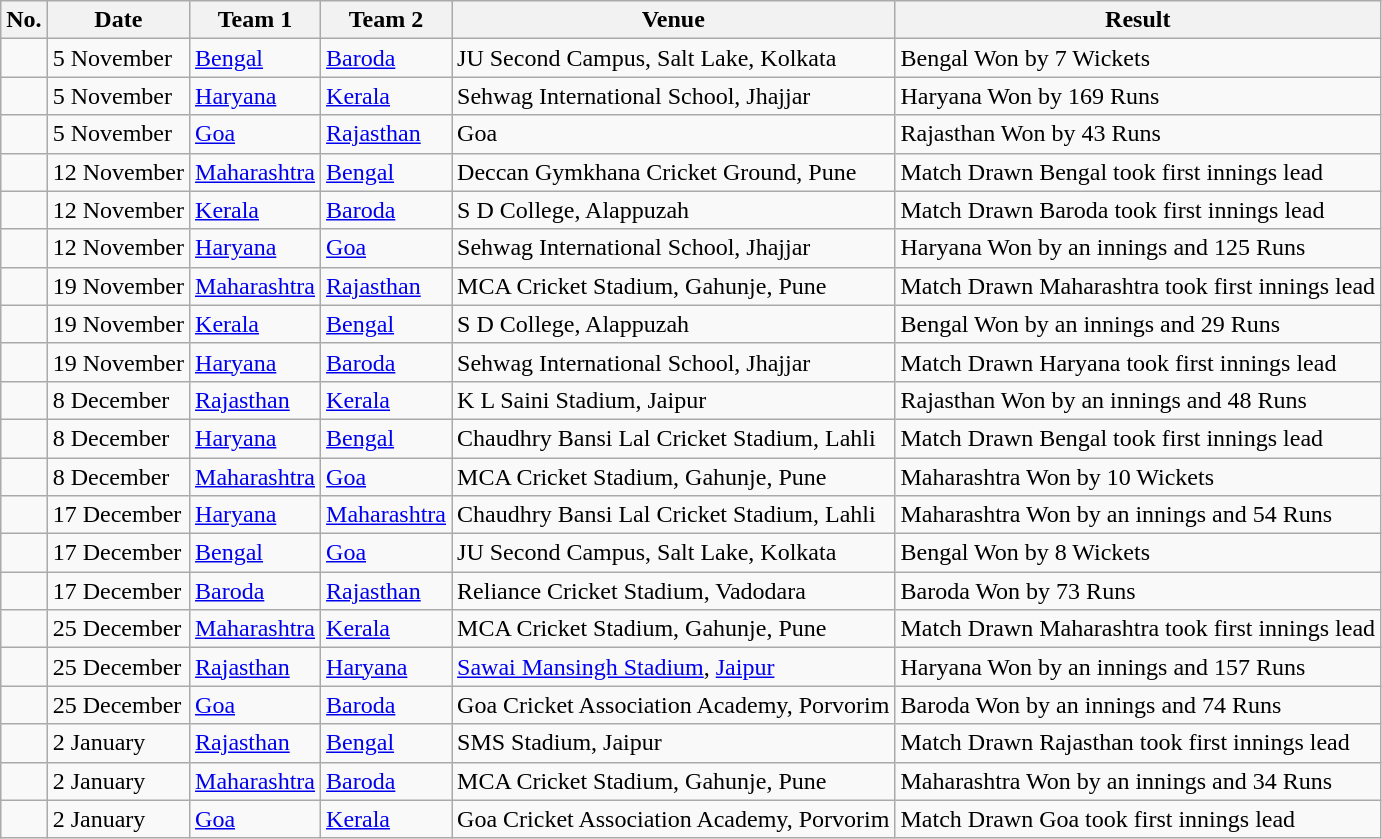<table class="wikitable collapsible collapsed">
<tr>
<th>No.</th>
<th>Date</th>
<th>Team 1</th>
<th>Team 2</th>
<th>Venue</th>
<th>Result</th>
</tr>
<tr>
<td> </td>
<td>5 November</td>
<td><a href='#'>Bengal</a></td>
<td><a href='#'>Baroda</a></td>
<td>JU Second Campus, Salt Lake, Kolkata</td>
<td>Bengal Won by 7 Wickets</td>
</tr>
<tr>
<td> </td>
<td>5 November</td>
<td><a href='#'>Haryana</a></td>
<td><a href='#'>Kerala</a></td>
<td>Sehwag International School, Jhajjar</td>
<td>Haryana Won by 169 Runs</td>
</tr>
<tr>
<td> </td>
<td>5 November</td>
<td><a href='#'>Goa</a></td>
<td><a href='#'>Rajasthan</a></td>
<td>Goa</td>
<td>Rajasthan Won by 43 Runs</td>
</tr>
<tr>
<td> </td>
<td>12 November</td>
<td><a href='#'>Maharashtra</a></td>
<td><a href='#'>Bengal</a></td>
<td>Deccan Gymkhana Cricket Ground, Pune</td>
<td>Match Drawn Bengal took first innings lead</td>
</tr>
<tr>
<td> </td>
<td>12 November</td>
<td><a href='#'>Kerala</a></td>
<td><a href='#'>Baroda</a></td>
<td>S D College, Alappuzah</td>
<td>Match Drawn Baroda took first innings lead</td>
</tr>
<tr>
<td> </td>
<td>12 November</td>
<td><a href='#'>Haryana</a></td>
<td><a href='#'>Goa</a></td>
<td>Sehwag International School, Jhajjar</td>
<td>Haryana Won by an innings and 125 Runs</td>
</tr>
<tr>
<td> </td>
<td>19 November</td>
<td><a href='#'>Maharashtra</a></td>
<td><a href='#'>Rajasthan</a></td>
<td>MCA Cricket Stadium, Gahunje, Pune</td>
<td>Match Drawn Maharashtra took first innings lead</td>
</tr>
<tr>
<td> </td>
<td>19 November</td>
<td><a href='#'>Kerala</a></td>
<td><a href='#'>Bengal</a></td>
<td>S D College, Alappuzah</td>
<td>Bengal Won by an innings and 29 Runs</td>
</tr>
<tr>
<td> </td>
<td>19 November</td>
<td><a href='#'>Haryana</a></td>
<td><a href='#'>Baroda</a></td>
<td>Sehwag International School, Jhajjar</td>
<td>Match Drawn Haryana took first innings lead</td>
</tr>
<tr>
<td> </td>
<td>8 December</td>
<td><a href='#'>Rajasthan</a></td>
<td><a href='#'>Kerala</a></td>
<td>K L Saini Stadium, Jaipur</td>
<td>Rajasthan Won by an innings and 48 Runs</td>
</tr>
<tr>
<td> </td>
<td>8 December</td>
<td><a href='#'>Haryana</a></td>
<td><a href='#'>Bengal</a></td>
<td>Chaudhry Bansi Lal Cricket Stadium, Lahli</td>
<td>Match Drawn Bengal took first innings lead</td>
</tr>
<tr>
<td> </td>
<td>8 December</td>
<td><a href='#'>Maharashtra</a></td>
<td><a href='#'>Goa</a></td>
<td>MCA Cricket Stadium, Gahunje, Pune</td>
<td>Maharashtra Won by 10 Wickets</td>
</tr>
<tr>
<td> </td>
<td>17 December</td>
<td><a href='#'>Haryana</a></td>
<td><a href='#'>Maharashtra</a></td>
<td>Chaudhry Bansi Lal Cricket Stadium, Lahli</td>
<td>Maharashtra Won by an innings and 54 Runs</td>
</tr>
<tr>
<td> </td>
<td>17 December</td>
<td><a href='#'>Bengal</a></td>
<td><a href='#'>Goa</a></td>
<td>JU Second Campus, Salt Lake, Kolkata</td>
<td>Bengal Won by 8 Wickets</td>
</tr>
<tr>
<td> </td>
<td>17 December</td>
<td><a href='#'>Baroda</a></td>
<td><a href='#'>Rajasthan</a></td>
<td>Reliance Cricket Stadium, Vadodara</td>
<td>Baroda Won by 73 Runs</td>
</tr>
<tr>
<td> </td>
<td>25 December</td>
<td><a href='#'>Maharashtra</a></td>
<td><a href='#'>Kerala</a></td>
<td>MCA Cricket Stadium, Gahunje, Pune</td>
<td>Match Drawn Maharashtra took first innings lead</td>
</tr>
<tr>
<td> </td>
<td>25 December</td>
<td><a href='#'>Rajasthan</a></td>
<td><a href='#'>Haryana</a></td>
<td><a href='#'>Sawai Mansingh Stadium</a>, <a href='#'>Jaipur</a></td>
<td>Haryana Won by an innings and 157 Runs</td>
</tr>
<tr>
<td> </td>
<td>25 December</td>
<td><a href='#'>Goa</a></td>
<td><a href='#'>Baroda</a></td>
<td>Goa Cricket Association Academy, Porvorim</td>
<td>Baroda Won by an innings and 74 Runs</td>
</tr>
<tr>
<td> </td>
<td>2 January</td>
<td><a href='#'>Rajasthan</a></td>
<td><a href='#'>Bengal</a></td>
<td>SMS Stadium, Jaipur</td>
<td>Match Drawn Rajasthan took first innings lead</td>
</tr>
<tr>
<td> </td>
<td>2 January</td>
<td><a href='#'>Maharashtra</a></td>
<td><a href='#'>Baroda</a></td>
<td>MCA Cricket Stadium, Gahunje, Pune</td>
<td>Maharashtra Won by an innings and 34 Runs</td>
</tr>
<tr>
<td> </td>
<td>2 January</td>
<td><a href='#'>Goa</a></td>
<td><a href='#'>Kerala</a></td>
<td>Goa Cricket Association Academy, Porvorim</td>
<td>Match Drawn Goa took first innings lead</td>
</tr>
</table>
